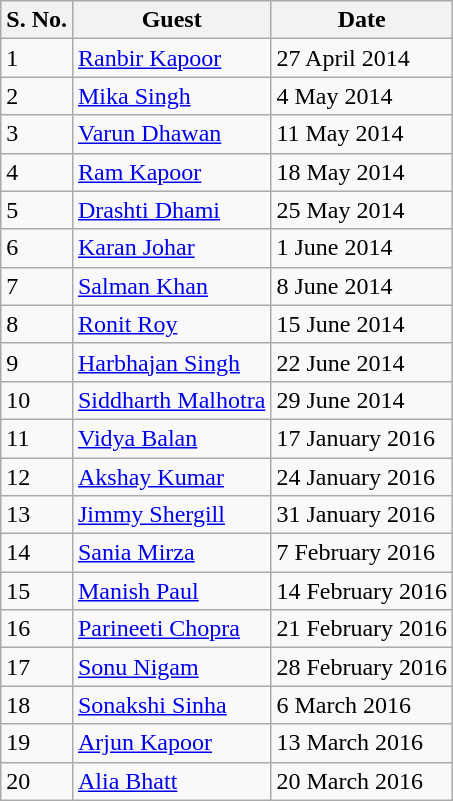<table class="wikitable">
<tr>
<th>S. No.</th>
<th>Guest</th>
<th>Date</th>
</tr>
<tr>
<td>1</td>
<td><a href='#'>Ranbir Kapoor</a></td>
<td>27 April 2014</td>
</tr>
<tr>
<td>2</td>
<td><a href='#'>Mika Singh</a></td>
<td>4 May 2014</td>
</tr>
<tr>
<td>3</td>
<td><a href='#'>Varun Dhawan</a></td>
<td>11 May 2014</td>
</tr>
<tr>
<td>4</td>
<td><a href='#'>Ram Kapoor</a></td>
<td>18 May 2014</td>
</tr>
<tr>
<td>5</td>
<td><a href='#'>Drashti Dhami</a></td>
<td>25 May 2014</td>
</tr>
<tr>
<td>6</td>
<td><a href='#'>Karan Johar</a></td>
<td>1 June 2014</td>
</tr>
<tr>
<td>7</td>
<td><a href='#'>Salman Khan</a></td>
<td>8 June 2014</td>
</tr>
<tr>
<td>8</td>
<td><a href='#'>Ronit Roy</a></td>
<td>15 June 2014</td>
</tr>
<tr>
<td>9</td>
<td><a href='#'>Harbhajan Singh</a></td>
<td>22 June 2014</td>
</tr>
<tr>
<td>10</td>
<td><a href='#'>Siddharth Malhotra</a></td>
<td>29 June 2014</td>
</tr>
<tr>
<td>11</td>
<td><a href='#'>Vidya Balan</a></td>
<td>17 January 2016</td>
</tr>
<tr>
<td>12</td>
<td><a href='#'>Akshay Kumar</a></td>
<td>24 January 2016</td>
</tr>
<tr>
<td>13</td>
<td><a href='#'>Jimmy Shergill</a></td>
<td>31 January 2016</td>
</tr>
<tr>
<td>14</td>
<td><a href='#'>Sania Mirza</a></td>
<td>7 February 2016</td>
</tr>
<tr>
<td>15</td>
<td><a href='#'>Manish Paul</a></td>
<td>14 February 2016</td>
</tr>
<tr>
<td>16</td>
<td><a href='#'>Parineeti Chopra</a></td>
<td>21 February 2016</td>
</tr>
<tr>
<td>17</td>
<td><a href='#'>Sonu Nigam</a></td>
<td>28 February 2016</td>
</tr>
<tr>
<td>18</td>
<td><a href='#'>Sonakshi Sinha</a></td>
<td>6 March 2016</td>
</tr>
<tr>
<td>19</td>
<td><a href='#'>Arjun Kapoor</a></td>
<td>13 March 2016</td>
</tr>
<tr>
<td>20</td>
<td><a href='#'>Alia Bhatt</a></td>
<td>20 March 2016</td>
</tr>
</table>
